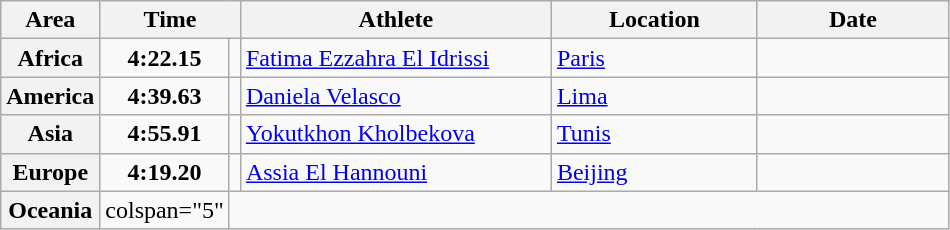<table class="wikitable">
<tr>
<th width="45">Area</th>
<th width="80" colspan="2">Time</th>
<th width="200">Athlete</th>
<th width="130">Location</th>
<th width="120">Date</th>
</tr>
<tr>
<th>Africa</th>
<td align="center"><strong>4:22.15</strong></td>
<td align="center"></td>
<td> <a href='#'>Fatima Ezzahra El Idrissi</a></td>
<td> <a href='#'>Paris</a></td>
<td align="right"></td>
</tr>
<tr>
<th>America</th>
<td align="center"><strong>4:39.63</strong></td>
<td align="center"></td>
<td> <a href='#'>Daniela Velasco</a></td>
<td> <a href='#'>Lima</a></td>
<td align="right"></td>
</tr>
<tr>
<th>Asia</th>
<td align="center"><strong>4:55.91</strong></td>
<td align="center"></td>
<td> <a href='#'>Yokutkhon Kholbekova</a></td>
<td> <a href='#'>Tunis</a></td>
<td align="right"></td>
</tr>
<tr>
<th>Europe</th>
<td align="center"><strong>4:19.20</strong></td>
<td align="center"><strong></strong></td>
<td> <a href='#'>Assia El Hannouni</a></td>
<td> <a href='#'>Beijing</a></td>
<td align="right"></td>
</tr>
<tr>
<th>Oceania</th>
<td>colspan="5" </td>
</tr>
</table>
